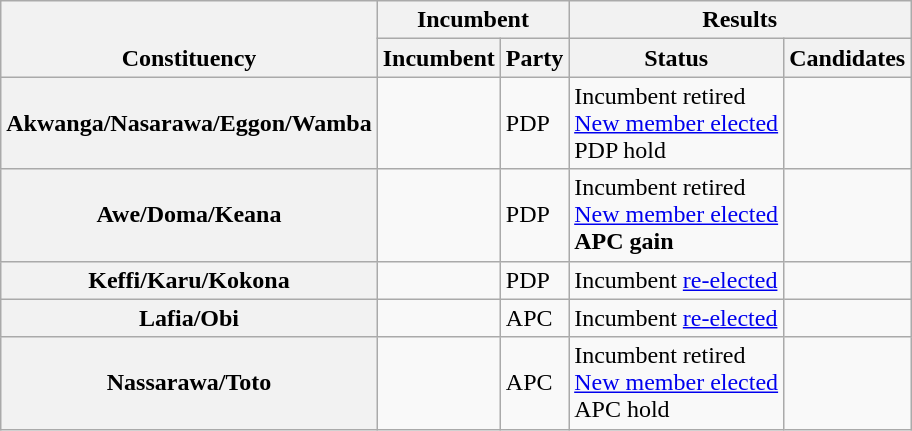<table class="wikitable sortable">
<tr valign=bottom>
<th rowspan=2>Constituency</th>
<th colspan=2>Incumbent</th>
<th colspan=2>Results</th>
</tr>
<tr valign=bottom>
<th>Incumbent</th>
<th>Party</th>
<th>Status</th>
<th>Candidates</th>
</tr>
<tr>
<th>Akwanga/Nasarawa/Eggon/Wamba</th>
<td></td>
<td>PDP</td>
<td>Incumbent retired<br><a href='#'>New member elected</a><br>PDP hold</td>
<td nowrap></td>
</tr>
<tr>
<th>Awe/Doma/Keana</th>
<td></td>
<td>PDP</td>
<td>Incumbent retired<br><a href='#'>New member elected</a><br><strong>APC gain</strong></td>
<td nowrap></td>
</tr>
<tr>
<th>Keffi/Karu/Kokona</th>
<td></td>
<td>PDP</td>
<td>Incumbent <a href='#'>re-elected</a></td>
<td nowrap></td>
</tr>
<tr>
<th>Lafia/Obi</th>
<td></td>
<td>APC</td>
<td>Incumbent <a href='#'>re-elected</a></td>
<td nowrap></td>
</tr>
<tr>
<th>Nassarawa/Toto</th>
<td></td>
<td>APC</td>
<td>Incumbent retired<br><a href='#'>New member elected</a><br>APC hold</td>
<td nowrap></td>
</tr>
</table>
